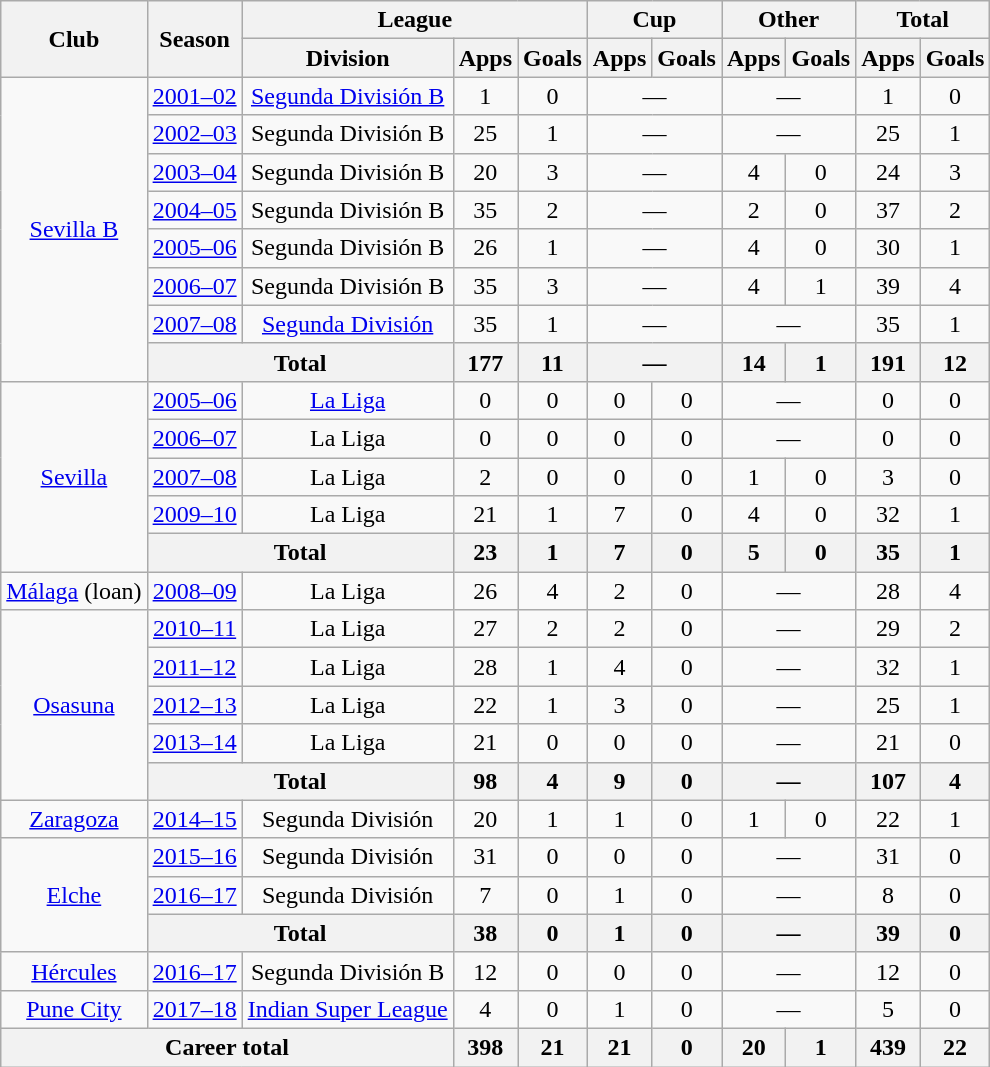<table class="wikitable" style="text-align:center">
<tr>
<th rowspan="2">Club</th>
<th rowspan="2">Season</th>
<th colspan="3">League</th>
<th colspan="2">Cup</th>
<th colspan="2">Other</th>
<th colspan="2">Total</th>
</tr>
<tr>
<th>Division</th>
<th>Apps</th>
<th>Goals</th>
<th>Apps</th>
<th>Goals</th>
<th>Apps</th>
<th>Goals</th>
<th>Apps</th>
<th>Goals</th>
</tr>
<tr>
<td rowspan="8"><a href='#'>Sevilla B</a></td>
<td><a href='#'>2001–02</a></td>
<td><a href='#'>Segunda División B</a></td>
<td>1</td>
<td>0</td>
<td colspan="2">—</td>
<td colspan="2">—</td>
<td>1</td>
<td>0</td>
</tr>
<tr>
<td><a href='#'>2002–03</a></td>
<td>Segunda División B</td>
<td>25</td>
<td>1</td>
<td colspan="2">—</td>
<td colspan="2">—</td>
<td>25</td>
<td>1</td>
</tr>
<tr>
<td><a href='#'>2003–04</a></td>
<td>Segunda División B</td>
<td>20</td>
<td>3</td>
<td colspan="2">—</td>
<td>4</td>
<td>0</td>
<td>24</td>
<td>3</td>
</tr>
<tr>
<td><a href='#'>2004–05</a></td>
<td>Segunda División B</td>
<td>35</td>
<td>2</td>
<td colspan="2">—</td>
<td>2</td>
<td>0</td>
<td>37</td>
<td>2</td>
</tr>
<tr>
<td><a href='#'>2005–06</a></td>
<td>Segunda División B</td>
<td>26</td>
<td>1</td>
<td colspan="2">—</td>
<td>4</td>
<td>0</td>
<td>30</td>
<td>1</td>
</tr>
<tr>
<td><a href='#'>2006–07</a></td>
<td>Segunda División B</td>
<td>35</td>
<td>3</td>
<td colspan="2">—</td>
<td>4</td>
<td>1</td>
<td>39</td>
<td>4</td>
</tr>
<tr>
<td><a href='#'>2007–08</a></td>
<td><a href='#'>Segunda División</a></td>
<td>35</td>
<td>1</td>
<td colspan="2">—</td>
<td colspan="2">—</td>
<td>35</td>
<td>1</td>
</tr>
<tr>
<th colspan="2">Total</th>
<th>177</th>
<th>11</th>
<th colspan="2">—</th>
<th>14</th>
<th>1</th>
<th>191</th>
<th>12</th>
</tr>
<tr>
<td rowspan="5"><a href='#'>Sevilla</a></td>
<td><a href='#'>2005–06</a></td>
<td><a href='#'>La Liga</a></td>
<td>0</td>
<td>0</td>
<td>0</td>
<td>0</td>
<td colspan="2">—</td>
<td>0</td>
<td>0</td>
</tr>
<tr>
<td><a href='#'>2006–07</a></td>
<td>La Liga</td>
<td>0</td>
<td>0</td>
<td>0</td>
<td>0</td>
<td colspan="2">—</td>
<td>0</td>
<td>0</td>
</tr>
<tr>
<td><a href='#'>2007–08</a></td>
<td>La Liga</td>
<td>2</td>
<td>0</td>
<td>0</td>
<td>0</td>
<td>1</td>
<td>0</td>
<td>3</td>
<td>0</td>
</tr>
<tr>
<td><a href='#'>2009–10</a></td>
<td>La Liga</td>
<td>21</td>
<td>1</td>
<td>7</td>
<td>0</td>
<td>4</td>
<td>0</td>
<td>32</td>
<td>1</td>
</tr>
<tr>
<th colspan="2">Total</th>
<th>23</th>
<th>1</th>
<th>7</th>
<th>0</th>
<th>5</th>
<th>0</th>
<th>35</th>
<th>1</th>
</tr>
<tr>
<td rowspan="1"><a href='#'>Málaga</a> (loan)</td>
<td><a href='#'>2008–09</a></td>
<td>La Liga</td>
<td>26</td>
<td>4</td>
<td>2</td>
<td>0</td>
<td colspan="2">—</td>
<td>28</td>
<td>4</td>
</tr>
<tr>
<td rowspan="5"><a href='#'>Osasuna</a></td>
<td><a href='#'>2010–11</a></td>
<td>La Liga</td>
<td>27</td>
<td>2</td>
<td>2</td>
<td>0</td>
<td colspan="2">—</td>
<td>29</td>
<td>2</td>
</tr>
<tr>
<td><a href='#'>2011–12</a></td>
<td>La Liga</td>
<td>28</td>
<td>1</td>
<td>4</td>
<td>0</td>
<td colspan="2">—</td>
<td>32</td>
<td>1</td>
</tr>
<tr>
<td><a href='#'>2012–13</a></td>
<td>La Liga</td>
<td>22</td>
<td>1</td>
<td>3</td>
<td>0</td>
<td colspan="2">—</td>
<td>25</td>
<td>1</td>
</tr>
<tr>
<td><a href='#'>2013–14</a></td>
<td>La Liga</td>
<td>21</td>
<td>0</td>
<td>0</td>
<td>0</td>
<td colspan="2">—</td>
<td>21</td>
<td>0</td>
</tr>
<tr>
<th colspan="2">Total</th>
<th>98</th>
<th>4</th>
<th>9</th>
<th>0</th>
<th colspan="2">—</th>
<th>107</th>
<th>4</th>
</tr>
<tr>
<td><a href='#'>Zaragoza</a></td>
<td><a href='#'>2014–15</a></td>
<td>Segunda División</td>
<td>20</td>
<td>1</td>
<td>1</td>
<td>0</td>
<td>1</td>
<td>0</td>
<td>22</td>
<td>1</td>
</tr>
<tr>
<td rowspan="3"><a href='#'>Elche</a></td>
<td><a href='#'>2015–16</a></td>
<td>Segunda División</td>
<td>31</td>
<td>0</td>
<td>0</td>
<td>0</td>
<td colspan="2">—</td>
<td>31</td>
<td>0</td>
</tr>
<tr>
<td><a href='#'>2016–17</a></td>
<td>Segunda División</td>
<td>7</td>
<td>0</td>
<td>1</td>
<td>0</td>
<td colspan="2">—</td>
<td>8</td>
<td>0</td>
</tr>
<tr>
<th colspan="2">Total</th>
<th>38</th>
<th>0</th>
<th>1</th>
<th>0</th>
<th colspan="2">—</th>
<th>39</th>
<th>0</th>
</tr>
<tr>
<td><a href='#'>Hércules</a></td>
<td><a href='#'>2016–17</a></td>
<td>Segunda División B</td>
<td>12</td>
<td>0</td>
<td>0</td>
<td>0</td>
<td colspan="2">—</td>
<td>12</td>
<td>0</td>
</tr>
<tr>
<td><a href='#'>Pune City</a></td>
<td><a href='#'>2017–18</a></td>
<td><a href='#'>Indian Super League</a></td>
<td>4</td>
<td>0</td>
<td>1</td>
<td>0</td>
<td colspan="2">—</td>
<td>5</td>
<td>0</td>
</tr>
<tr>
<th colspan="3">Career total</th>
<th>398</th>
<th>21</th>
<th>21</th>
<th>0</th>
<th>20</th>
<th>1</th>
<th>439</th>
<th>22</th>
</tr>
</table>
